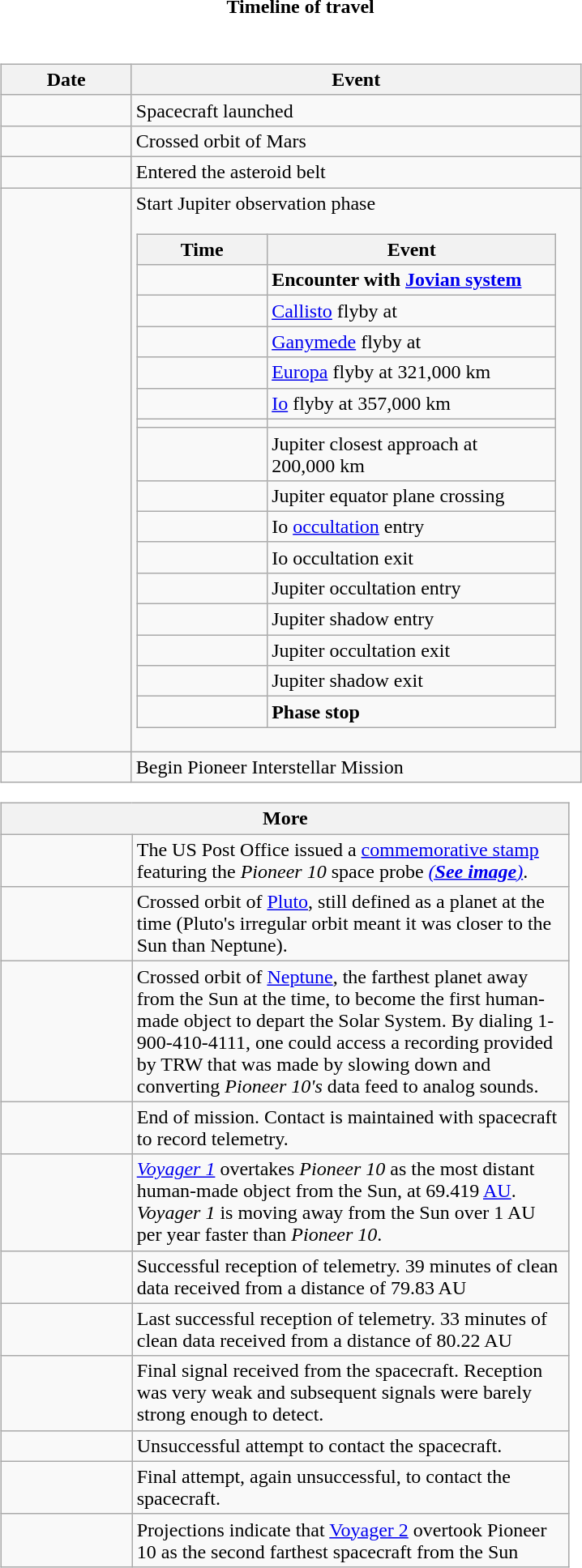<table>
<tr>
<th colspan="2">Timeline of travel</th>
</tr>
<tr>
<td><br><table class="wikitable">
<tr>
<th scope="col" style="width:100px;">Date</th>
<th>Event</th>
</tr>
<tr>
<td></td>
<td>Spacecraft launched</td>
</tr>
<tr>
<td></td>
<td>Crossed orbit of Mars</td>
</tr>
<tr>
<td></td>
<td>Entered the asteroid belt</td>
</tr>
<tr>
<td></td>
<td>Start Jupiter observation phase<br><table class="wikitable">
<tr>
<th scope="col" style="width:100px;">Time</th>
<th scope="col" style="width:230px;">Event</th>
</tr>
<tr>
<td></td>
<td><strong>Encounter with <a href='#'>Jovian system</a></strong></td>
</tr>
<tr>
<td></td>
<td><a href='#'>Callisto</a> flyby at </td>
</tr>
<tr>
<td></td>
<td><a href='#'>Ganymede</a> flyby at </td>
</tr>
<tr>
<td></td>
<td><a href='#'>Europa</a> flyby at 321,000 km</td>
</tr>
<tr>
<td></td>
<td><a href='#'>Io</a> flyby at 357,000 km</td>
</tr>
<tr>
<td></td>
<td></td>
</tr>
<tr>
<td></td>
<td>Jupiter closest approach at 200,000 km</td>
</tr>
<tr>
<td></td>
<td>Jupiter equator plane crossing</td>
</tr>
<tr>
<td></td>
<td>Io <a href='#'>occultation</a> entry</td>
</tr>
<tr>
<td></td>
<td>Io occultation exit</td>
</tr>
<tr>
<td></td>
<td>Jupiter occultation entry</td>
</tr>
<tr>
<td></td>
<td>Jupiter shadow entry</td>
</tr>
<tr>
<td></td>
<td>Jupiter occultation exit</td>
</tr>
<tr>
<td></td>
<td>Jupiter shadow exit</td>
</tr>
<tr>
<td></td>
<td><strong>Phase stop</strong></td>
</tr>
</table>
</td>
</tr>
<tr>
<td></td>
<td>Begin Pioneer Interstellar Mission</td>
</tr>
</table>
<table class="wikitable">
<tr>
<th colspan="2" scope="col" style="width:460px;">More</th>
</tr>
<tr>
<td scope="col" style="width:100px;"></td>
<td scope="col" style="width:350px;">The US Post Office issued a <a href='#'>commemorative stamp</a> featuring the <em>Pioneer 10</em> space probe <a href='#'><em>(<strong>See image</strong>)</em></a>.</td>
</tr>
<tr>
<td></td>
<td>Crossed orbit of <a href='#'>Pluto</a>, still defined as a planet at the time (Pluto's irregular orbit meant it was closer to the Sun than Neptune).</td>
</tr>
<tr>
<td></td>
<td>Crossed orbit of <a href='#'>Neptune</a>, the farthest planet away from the Sun at the time, to become the first human-made object to depart the Solar System. By dialing 1-900-410-4111, one could access a recording provided by TRW that was made by slowing down and converting <em>Pioneer 10's</em> data feed to analog sounds.</td>
</tr>
<tr>
<td></td>
<td>End of mission. Contact is maintained with spacecraft to record telemetry.</td>
</tr>
<tr>
<td></td>
<td><em><a href='#'>Voyager 1</a></em> overtakes  <em>Pioneer 10</em>  as the most distant human-made object from the Sun, at 69.419 <a href='#'>AU</a>. <em>Voyager 1</em> is moving away from the Sun over 1 AU per year faster than <em>Pioneer 10</em>.</td>
</tr>
<tr>
<td></td>
<td>Successful reception of telemetry. 39 minutes of clean data received from a distance of 79.83 AU</td>
</tr>
<tr>
<td></td>
<td>Last successful reception of telemetry. 33 minutes of clean data received from a distance of 80.22 AU</td>
</tr>
<tr>
<td></td>
<td>Final signal received from the spacecraft. Reception was very weak and subsequent signals were barely strong enough to detect.</td>
</tr>
<tr>
<td></td>
<td>Unsuccessful attempt to contact the spacecraft.</td>
</tr>
<tr>
<td></td>
<td>Final attempt, again unsuccessful, to contact the spacecraft.</td>
</tr>
<tr>
<td></td>
<td>Projections indicate that <a href='#'>Voyager 2</a> overtook Pioneer 10 as the second farthest spacecraft from the Sun</td>
</tr>
</table>
</td>
</tr>
</table>
